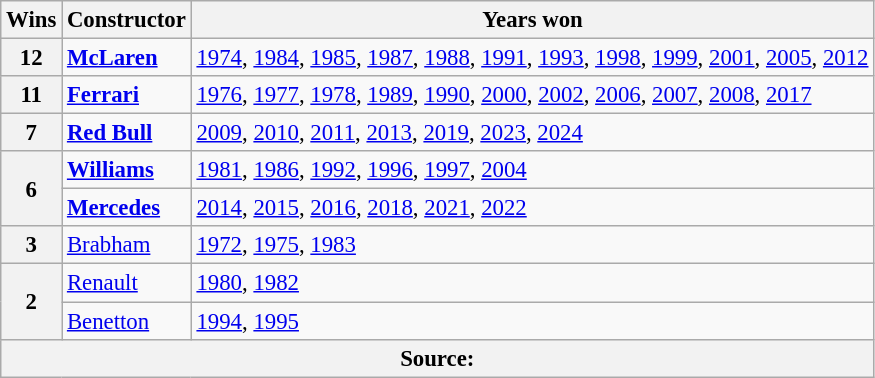<table class="wikitable" style="font-size: 95%">
<tr>
<th>Wins</th>
<th>Constructor</th>
<th>Years won</th>
</tr>
<tr>
<th>12</th>
<td> <strong><a href='#'>McLaren</a></strong></td>
<td><a href='#'>1974</a>, <a href='#'>1984</a>, <a href='#'>1985</a>, <a href='#'>1987</a>, <a href='#'>1988</a>, <a href='#'>1991</a>, <a href='#'>1993</a>, <a href='#'>1998</a>, <a href='#'>1999</a>, <a href='#'>2001</a>, <a href='#'>2005</a>, <a href='#'>2012</a></td>
</tr>
<tr>
<th>11</th>
<td> <strong><a href='#'>Ferrari</a></strong></td>
<td><a href='#'>1976</a>, <a href='#'>1977</a>, <a href='#'>1978</a>, <a href='#'>1989</a>, <a href='#'>1990</a>, <a href='#'>2000</a>, <a href='#'>2002</a>, <a href='#'>2006</a>, <a href='#'>2007</a>, <a href='#'>2008</a>, <a href='#'>2017</a></td>
</tr>
<tr>
<th>7</th>
<td> <strong><a href='#'>Red Bull</a></strong></td>
<td><a href='#'>2009</a>, <a href='#'>2010</a>, <a href='#'>2011</a>, <a href='#'>2013</a>, <a href='#'>2019</a>, <a href='#'>2023</a>, <a href='#'>2024</a></td>
</tr>
<tr>
<th rowspan="2">6</th>
<td> <strong><a href='#'>Williams</a></strong></td>
<td><a href='#'>1981</a>, <a href='#'>1986</a>, <a href='#'>1992</a>, <a href='#'>1996</a>, <a href='#'>1997</a>, <a href='#'>2004</a></td>
</tr>
<tr>
<td> <strong><a href='#'>Mercedes</a></strong></td>
<td><a href='#'>2014</a>, <a href='#'>2015</a>, <a href='#'>2016</a>, <a href='#'>2018</a>, <a href='#'>2021</a>, <a href='#'>2022</a></td>
</tr>
<tr>
<th>3</th>
<td> <a href='#'>Brabham</a></td>
<td><span><a href='#'>1972</a></span>, <a href='#'>1975</a>, <a href='#'>1983</a></td>
</tr>
<tr>
<th rowspan=2>2</th>
<td> <a href='#'>Renault</a></td>
<td><a href='#'>1980</a>, <a href='#'>1982</a></td>
</tr>
<tr>
<td> <a href='#'>Benetton</a></td>
<td><a href='#'>1994</a>, <a href='#'>1995</a></td>
</tr>
<tr>
<th colspan=3>Source:</th>
</tr>
</table>
